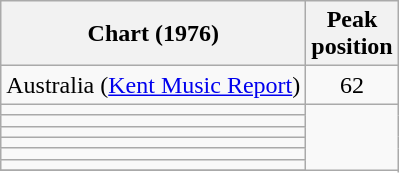<table class="wikitable sortable">
<tr>
<th align="left">Chart (1976)</th>
<th align="center">Peak<br>position</th>
</tr>
<tr>
<td align="left">Australia (<a href='#'>Kent Music Report</a>)</td>
<td style="text-align:center;">62</td>
</tr>
<tr>
<td></td>
</tr>
<tr>
<td></td>
</tr>
<tr>
<td></td>
</tr>
<tr>
<td></td>
</tr>
<tr>
<td></td>
</tr>
<tr>
<td></td>
</tr>
<tr>
</tr>
</table>
